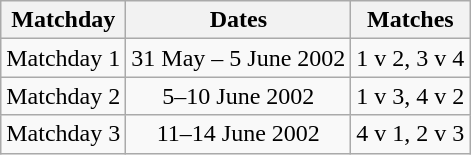<table class="wikitable" style="text-align:center">
<tr>
<th>Matchday</th>
<th>Dates</th>
<th>Matches</th>
</tr>
<tr>
<td>Matchday 1</td>
<td>31 May – 5 June 2002</td>
<td>1 v 2, 3 v 4</td>
</tr>
<tr>
<td>Matchday 2</td>
<td>5–10 June 2002</td>
<td>1 v 3, 4 v 2</td>
</tr>
<tr>
<td>Matchday 3</td>
<td>11–14 June 2002</td>
<td>4 v 1, 2 v 3</td>
</tr>
</table>
